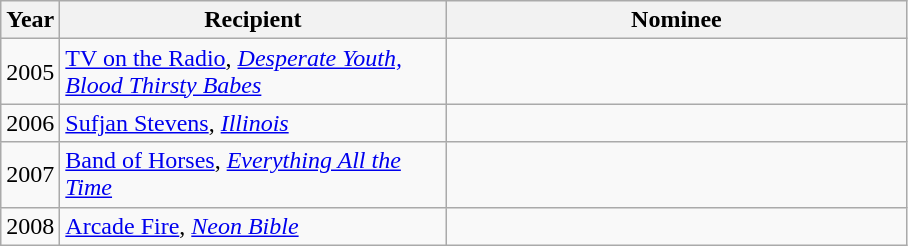<table class="wikitable sortable plainrowheaders">
<tr>
<th>Year</th>
<th style="width:250px;">Recipient</th>
<th style="width:300px;" class="unsortable">Nominee</th>
</tr>
<tr>
<td>2005</td>
<td><a href='#'>TV on the Radio</a>, <em><a href='#'>Desperate Youth, Blood Thirsty Babes</a></em></td>
<td></td>
</tr>
<tr>
<td>2006</td>
<td><a href='#'>Sufjan Stevens</a>, <em><a href='#'>Illinois</a></em></td>
<td></td>
</tr>
<tr>
<td>2007</td>
<td><a href='#'>Band of Horses</a>, <em><a href='#'>Everything All the Time</a></em></td>
<td></td>
</tr>
<tr>
<td>2008</td>
<td><a href='#'>Arcade Fire</a>, <em><a href='#'>Neon Bible</a></em></td>
<td></td>
</tr>
</table>
